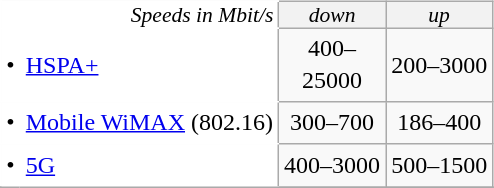<table class=wikitable style="float:left; width:auto; max-width:281px; margin-top:5px; margin-right:0px; line-height:1.3em">
<tr style="font-style:italic; padding-top:1px; padding-bottom:1px; line-height:0.8em; font-size:90%;">
<td colspan=2 style="font-weight:normal; border:solid 1px white; border-right:inherit; background-color:white;" align=right>Speeds in Mbit/s</td>
<th style="font-weight:normal;">down</th>
<th style="font-weight:normal;">up</th>
</tr>
<tr>
<td style="border:solid 1px white; background-color:white;">•</td>
<td style="border:solid 1px white; border-right:inherit; background-color:white;"><a href='#'>HSPA+</a></td>
<td align=center>400–25000</td>
<td align=center nowrap>200–3000</td>
</tr>
<tr valign=top>
<td style="border:solid 1px white; background-color:white;">•</td>
<td nowrap style="border:solid 1px white; border-right:inherit; background-color:white;"><a href='#'>Mobile WiMAX</a> (802.16)</td>
<td align=center>300–700</td>
<td align=center>186–400</td>
</tr>
<tr>
<td style="border:solid 1px white; background-color:white;">•</td>
<td style="border:solid 1px white; border-right:inherit; background-color:white;"><a href='#'>5G</a></td>
<td align=center nowrap>400–3000</td>
<td align=center>500–1500</td>
</tr>
<tr valign=top>
</tr>
<tr>
</tr>
</table>
